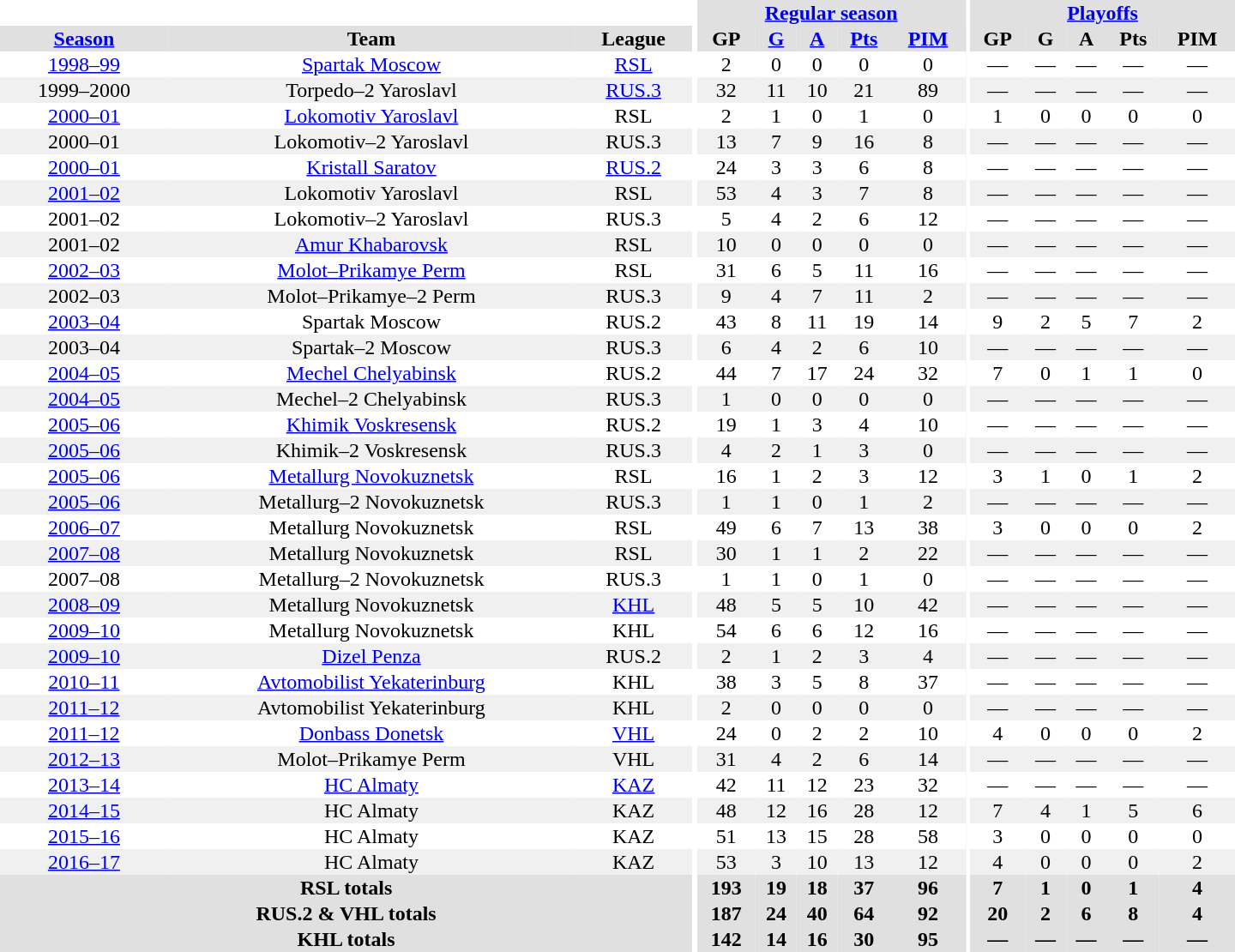<table border="0" cellpadding="1" cellspacing="0" style="text-align:center; width:60em">
<tr bgcolor="#e0e0e0">
<th colspan="3" bgcolor="#ffffff"></th>
<th rowspan="99" bgcolor="#ffffff"></th>
<th colspan="5"><a href='#'>Regular season</a></th>
<th rowspan="99" bgcolor="#ffffff"></th>
<th colspan="5"><a href='#'>Playoffs</a></th>
</tr>
<tr bgcolor="#e0e0e0">
<th><a href='#'>Season</a></th>
<th>Team</th>
<th>League</th>
<th>GP</th>
<th><a href='#'>G</a></th>
<th><a href='#'>A</a></th>
<th><a href='#'>Pts</a></th>
<th><a href='#'>PIM</a></th>
<th>GP</th>
<th>G</th>
<th>A</th>
<th>Pts</th>
<th>PIM</th>
</tr>
<tr>
<td><a href='#'>1998–99</a></td>
<td><a href='#'>Spartak Moscow</a></td>
<td><a href='#'>RSL</a></td>
<td>2</td>
<td>0</td>
<td>0</td>
<td>0</td>
<td>0</td>
<td>—</td>
<td>—</td>
<td>—</td>
<td>—</td>
<td>—</td>
</tr>
<tr bgcolor="#f0f0f0">
<td>1999–2000</td>
<td>Torpedo–2 Yaroslavl</td>
<td><a href='#'>RUS.3</a></td>
<td>32</td>
<td>11</td>
<td>10</td>
<td>21</td>
<td>89</td>
<td>—</td>
<td>—</td>
<td>—</td>
<td>—</td>
<td>—</td>
</tr>
<tr>
<td><a href='#'>2000–01</a></td>
<td><a href='#'>Lokomotiv Yaroslavl</a></td>
<td>RSL</td>
<td>2</td>
<td>1</td>
<td>0</td>
<td>1</td>
<td>0</td>
<td>1</td>
<td>0</td>
<td>0</td>
<td>0</td>
<td>0</td>
</tr>
<tr bgcolor="#f0f0f0">
<td>2000–01</td>
<td>Lokomotiv–2 Yaroslavl</td>
<td>RUS.3</td>
<td>13</td>
<td>7</td>
<td>9</td>
<td>16</td>
<td>8</td>
<td>—</td>
<td>—</td>
<td>—</td>
<td>—</td>
<td>—</td>
</tr>
<tr>
<td><a href='#'>2000–01</a></td>
<td><a href='#'>Kristall Saratov</a></td>
<td><a href='#'>RUS.2</a></td>
<td>24</td>
<td>3</td>
<td>3</td>
<td>6</td>
<td>8</td>
<td>—</td>
<td>—</td>
<td>—</td>
<td>—</td>
<td>—</td>
</tr>
<tr bgcolor="#f0f0f0">
<td><a href='#'>2001–02</a></td>
<td>Lokomotiv Yaroslavl</td>
<td>RSL</td>
<td>53</td>
<td>4</td>
<td>3</td>
<td>7</td>
<td>8</td>
<td>—</td>
<td>—</td>
<td>—</td>
<td>—</td>
<td>—</td>
</tr>
<tr>
<td>2001–02</td>
<td>Lokomotiv–2 Yaroslavl</td>
<td>RUS.3</td>
<td>5</td>
<td>4</td>
<td>2</td>
<td>6</td>
<td>12</td>
<td>—</td>
<td>—</td>
<td>—</td>
<td>—</td>
<td>—</td>
</tr>
<tr bgcolor="#f0f0f0">
<td>2001–02</td>
<td><a href='#'>Amur Khabarovsk</a></td>
<td>RSL</td>
<td>10</td>
<td>0</td>
<td>0</td>
<td>0</td>
<td>0</td>
<td>—</td>
<td>—</td>
<td>—</td>
<td>—</td>
<td>—</td>
</tr>
<tr>
<td><a href='#'>2002–03</a></td>
<td><a href='#'>Molot–Prikamye Perm</a></td>
<td>RSL</td>
<td>31</td>
<td>6</td>
<td>5</td>
<td>11</td>
<td>16</td>
<td>—</td>
<td>—</td>
<td>—</td>
<td>—</td>
<td>—</td>
</tr>
<tr bgcolor="#f0f0f0">
<td>2002–03</td>
<td>Molot–Prikamye–2 Perm</td>
<td>RUS.3</td>
<td>9</td>
<td>4</td>
<td>7</td>
<td>11</td>
<td>2</td>
<td>—</td>
<td>—</td>
<td>—</td>
<td>—</td>
<td>—</td>
</tr>
<tr>
<td><a href='#'>2003–04</a></td>
<td>Spartak Moscow</td>
<td>RUS.2</td>
<td>43</td>
<td>8</td>
<td>11</td>
<td>19</td>
<td>14</td>
<td>9</td>
<td>2</td>
<td>5</td>
<td>7</td>
<td>2</td>
</tr>
<tr bgcolor="#f0f0f0">
<td>2003–04</td>
<td>Spartak–2 Moscow</td>
<td>RUS.3</td>
<td>6</td>
<td>4</td>
<td>2</td>
<td>6</td>
<td>10</td>
<td>—</td>
<td>—</td>
<td>—</td>
<td>—</td>
<td>—</td>
</tr>
<tr>
<td><a href='#'>2004–05</a></td>
<td><a href='#'>Mechel Chelyabinsk</a></td>
<td>RUS.2</td>
<td>44</td>
<td>7</td>
<td>17</td>
<td>24</td>
<td>32</td>
<td>7</td>
<td>0</td>
<td>1</td>
<td>1</td>
<td>0</td>
</tr>
<tr bgcolor="#f0f0f0">
<td><a href='#'>2004–05</a></td>
<td>Mechel–2 Chelyabinsk</td>
<td>RUS.3</td>
<td>1</td>
<td>0</td>
<td>0</td>
<td>0</td>
<td>0</td>
<td>—</td>
<td>—</td>
<td>—</td>
<td>—</td>
<td>—</td>
</tr>
<tr>
<td><a href='#'>2005–06</a></td>
<td><a href='#'>Khimik Voskresensk</a></td>
<td>RUS.2</td>
<td>19</td>
<td>1</td>
<td>3</td>
<td>4</td>
<td>10</td>
<td>—</td>
<td>—</td>
<td>—</td>
<td>—</td>
<td>—</td>
</tr>
<tr bgcolor="#f0f0f0">
<td><a href='#'>2005–06</a></td>
<td>Khimik–2 Voskresensk</td>
<td>RUS.3</td>
<td>4</td>
<td>2</td>
<td>1</td>
<td>3</td>
<td>0</td>
<td>—</td>
<td>—</td>
<td>—</td>
<td>—</td>
<td>—</td>
</tr>
<tr>
<td><a href='#'>2005–06</a></td>
<td><a href='#'>Metallurg Novokuznetsk</a></td>
<td>RSL</td>
<td>16</td>
<td>1</td>
<td>2</td>
<td>3</td>
<td>12</td>
<td>3</td>
<td>1</td>
<td>0</td>
<td>1</td>
<td>2</td>
</tr>
<tr bgcolor="#f0f0f0">
<td><a href='#'>2005–06</a></td>
<td>Metallurg–2 Novokuznetsk</td>
<td>RUS.3</td>
<td>1</td>
<td>1</td>
<td>0</td>
<td>1</td>
<td>2</td>
<td>—</td>
<td>—</td>
<td>—</td>
<td>—</td>
<td>—</td>
</tr>
<tr>
<td><a href='#'>2006–07</a></td>
<td>Metallurg Novokuznetsk</td>
<td>RSL</td>
<td>49</td>
<td>6</td>
<td>7</td>
<td>13</td>
<td>38</td>
<td>3</td>
<td>0</td>
<td>0</td>
<td>0</td>
<td>2</td>
</tr>
<tr bgcolor="#f0f0f0">
<td><a href='#'>2007–08</a></td>
<td>Metallurg Novokuznetsk</td>
<td>RSL</td>
<td>30</td>
<td>1</td>
<td>1</td>
<td>2</td>
<td>22</td>
<td>—</td>
<td>—</td>
<td>—</td>
<td>—</td>
<td>—</td>
</tr>
<tr>
<td>2007–08</td>
<td>Metallurg–2 Novokuznetsk</td>
<td>RUS.3</td>
<td>1</td>
<td>1</td>
<td>0</td>
<td>1</td>
<td>0</td>
<td>—</td>
<td>—</td>
<td>—</td>
<td>—</td>
<td>—</td>
</tr>
<tr bgcolor="#f0f0f0">
<td><a href='#'>2008–09</a></td>
<td>Metallurg Novokuznetsk</td>
<td><a href='#'>KHL</a></td>
<td>48</td>
<td>5</td>
<td>5</td>
<td>10</td>
<td>42</td>
<td>—</td>
<td>—</td>
<td>—</td>
<td>—</td>
<td>—</td>
</tr>
<tr>
<td><a href='#'>2009–10</a></td>
<td>Metallurg Novokuznetsk</td>
<td>KHL</td>
<td>54</td>
<td>6</td>
<td>6</td>
<td>12</td>
<td>16</td>
<td>—</td>
<td>—</td>
<td>—</td>
<td>—</td>
<td>—</td>
</tr>
<tr bgcolor="#f0f0f0">
<td><a href='#'>2009–10</a></td>
<td><a href='#'>Dizel Penza</a></td>
<td>RUS.2</td>
<td>2</td>
<td>1</td>
<td>2</td>
<td>3</td>
<td>4</td>
<td>—</td>
<td>—</td>
<td>—</td>
<td>—</td>
<td>—</td>
</tr>
<tr>
<td><a href='#'>2010–11</a></td>
<td><a href='#'>Avtomobilist Yekaterinburg</a></td>
<td>KHL</td>
<td>38</td>
<td>3</td>
<td>5</td>
<td>8</td>
<td>37</td>
<td>—</td>
<td>—</td>
<td>—</td>
<td>—</td>
<td>—</td>
</tr>
<tr bgcolor="#f0f0f0">
<td><a href='#'>2011–12</a></td>
<td>Avtomobilist Yekaterinburg</td>
<td>KHL</td>
<td>2</td>
<td>0</td>
<td>0</td>
<td>0</td>
<td>0</td>
<td>—</td>
<td>—</td>
<td>—</td>
<td>—</td>
<td>—</td>
</tr>
<tr>
<td><a href='#'>2011–12</a></td>
<td><a href='#'>Donbass Donetsk</a></td>
<td><a href='#'>VHL</a></td>
<td>24</td>
<td>0</td>
<td>2</td>
<td>2</td>
<td>10</td>
<td>4</td>
<td>0</td>
<td>0</td>
<td>0</td>
<td>2</td>
</tr>
<tr bgcolor="#f0f0f0">
<td><a href='#'>2012–13</a></td>
<td>Molot–Prikamye Perm</td>
<td>VHL</td>
<td>31</td>
<td>4</td>
<td>2</td>
<td>6</td>
<td>14</td>
<td>—</td>
<td>—</td>
<td>—</td>
<td>—</td>
<td>—</td>
</tr>
<tr>
<td><a href='#'>2013–14</a></td>
<td><a href='#'>HC Almaty</a></td>
<td><a href='#'>KAZ</a></td>
<td>42</td>
<td>11</td>
<td>12</td>
<td>23</td>
<td>32</td>
<td>—</td>
<td>—</td>
<td>—</td>
<td>—</td>
<td>—</td>
</tr>
<tr bgcolor="#f0f0f0">
<td><a href='#'>2014–15</a></td>
<td>HC Almaty</td>
<td>KAZ</td>
<td>48</td>
<td>12</td>
<td>16</td>
<td>28</td>
<td>12</td>
<td>7</td>
<td>4</td>
<td>1</td>
<td>5</td>
<td>6</td>
</tr>
<tr>
<td><a href='#'>2015–16</a></td>
<td>HC Almaty</td>
<td>KAZ</td>
<td>51</td>
<td>13</td>
<td>15</td>
<td>28</td>
<td>58</td>
<td>3</td>
<td>0</td>
<td>0</td>
<td>0</td>
<td>0</td>
</tr>
<tr bgcolor="#f0f0f0">
<td><a href='#'>2016–17</a></td>
<td>HC Almaty</td>
<td>KAZ</td>
<td>53</td>
<td>3</td>
<td>10</td>
<td>13</td>
<td>12</td>
<td>4</td>
<td>0</td>
<td>0</td>
<td>0</td>
<td>2</td>
</tr>
<tr bgcolor="#e0e0e0">
<th colspan="3">RSL totals</th>
<th>193</th>
<th>19</th>
<th>18</th>
<th>37</th>
<th>96</th>
<th>7</th>
<th>1</th>
<th>0</th>
<th>1</th>
<th>4</th>
</tr>
<tr bgcolor="#e0e0e0">
<th colspan="3">RUS.2 & VHL totals</th>
<th>187</th>
<th>24</th>
<th>40</th>
<th>64</th>
<th>92</th>
<th>20</th>
<th>2</th>
<th>6</th>
<th>8</th>
<th>4</th>
</tr>
<tr bgcolor="#e0e0e0">
<th colspan="3">KHL totals</th>
<th>142</th>
<th>14</th>
<th>16</th>
<th>30</th>
<th>95</th>
<th>—</th>
<th>—</th>
<th>—</th>
<th>—</th>
<th>—</th>
</tr>
</table>
